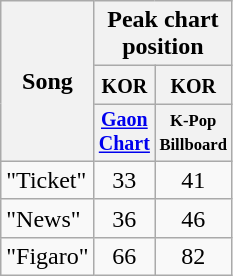<table class="wikitable sortable" style="text-align:center;">
<tr>
<th rowspan="3">Song</th>
<th colspan="9">Peak chart position</th>
</tr>
<tr>
<th colspan="1" width="30"><small>KOR</small></th>
<th colspan width="30"><small>KOR</small></th>
</tr>
<tr style="font-size:smaller;">
<th><a href='#'>Gaon Chart</a></th>
<th width="30"><small>K-Pop Billboard</small></th>
</tr>
<tr>
<td align="left">"Ticket"</td>
<td>33</td>
<td>41</td>
</tr>
<tr>
<td align="left">"News"</td>
<td>36</td>
<td>46</td>
</tr>
<tr>
<td align="left">"Figaro"</td>
<td>66</td>
<td>82</td>
</tr>
</table>
